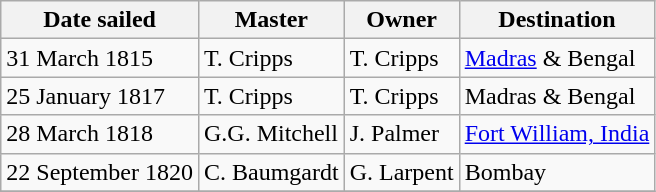<table class="sortable wikitable">
<tr>
<th>Date sailed</th>
<th>Master</th>
<th>Owner</th>
<th>Destination</th>
</tr>
<tr>
<td>31 March 1815</td>
<td>T. Cripps</td>
<td>T. Cripps</td>
<td><a href='#'>Madras</a> & Bengal</td>
</tr>
<tr>
<td>25 January 1817</td>
<td>T. Cripps</td>
<td>T. Cripps</td>
<td>Madras & Bengal</td>
</tr>
<tr>
<td>28 March 1818</td>
<td>G.G. Mitchell</td>
<td>J. Palmer</td>
<td><a href='#'>Fort William, India</a></td>
</tr>
<tr>
<td>22 September 1820</td>
<td>C. Baumgardt</td>
<td>G. Larpent</td>
<td>Bombay</td>
</tr>
<tr>
</tr>
</table>
